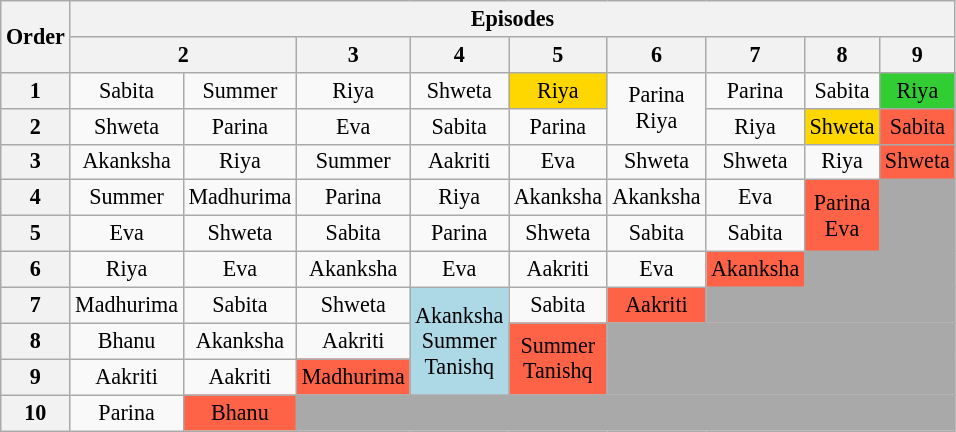<table class="wikitable" style="text-align:center; font-size:92%">
<tr>
<th rowspan="2">Order</th>
<th colspan="12">Episodes</th>
</tr>
<tr>
<th colspan="2">2</th>
<th>3</th>
<th>4</th>
<th>5</th>
<th>6</th>
<th>7</th>
<th>8</th>
<th>9</th>
</tr>
<tr>
<th>1</th>
<td>Sabita</td>
<td>Summer</td>
<td>Riya</td>
<td>Shweta</td>
<td style="background:gold;">Riya</td>
<td rowspan="2">Parina<br>Riya</td>
<td>Parina</td>
<td>Sabita</td>
<td style="background:limegreen;">Riya</td>
</tr>
<tr>
<th>2</th>
<td>Shweta</td>
<td>Parina</td>
<td>Eva</td>
<td>Sabita</td>
<td>Parina</td>
<td>Riya</td>
<td style="background:gold;">Shweta</td>
<td style="background:tomato;">Sabita</td>
</tr>
<tr>
<th>3</th>
<td>Akanksha</td>
<td>Riya</td>
<td>Summer</td>
<td>Aakriti</td>
<td>Eva</td>
<td>Shweta</td>
<td>Shweta</td>
<td>Riya</td>
<td style="background:tomato;">Shweta</td>
</tr>
<tr>
<th>4</th>
<td>Summer</td>
<td>Madhurima</td>
<td>Parina</td>
<td>Riya</td>
<td>Akanksha</td>
<td>Akanksha</td>
<td>Eva</td>
<td rowspan="2" style="background:tomato;">Parina<br>Eva</td>
<td colspan="1" rowspan="2" style="background:darkgray;"></td>
</tr>
<tr>
<th>5</th>
<td>Eva</td>
<td>Shweta</td>
<td>Sabita</td>
<td>Parina</td>
<td>Shweta</td>
<td>Sabita</td>
<td>Sabita</td>
</tr>
<tr>
<th>6</th>
<td>Riya</td>
<td>Eva</td>
<td>Akanksha</td>
<td>Eva</td>
<td>Aakriti</td>
<td>Eva</td>
<td style="background:tomato;">Akanksha</td>
<td colspan="2" style="background:darkgray;"></td>
</tr>
<tr>
<th>7</th>
<td>Madhurima</td>
<td>Sabita</td>
<td>Shweta</td>
<td rowspan="3" style="background:lightblue;">Akanksha<br>Summer<br>Tanishq</td>
<td>Sabita</td>
<td style="background:tomato;">Aakriti</td>
<td colspan="3" style="background:darkgray;"></td>
</tr>
<tr>
<th>8</th>
<td>Bhanu</td>
<td>Akanksha</td>
<td>Aakriti</td>
<td rowspan="2" style="background:tomato;">Summer<br>Tanishq</td>
<td colspan="4" rowspan="2" style="background:darkgray;"></td>
</tr>
<tr>
<th>9</th>
<td>Aakriti</td>
<td>Aakriti</td>
<td style="background:tomato;">Madhurima</td>
</tr>
<tr>
<th>10</th>
<td>Parina</td>
<td style="background:tomato;">Bhanu</td>
<td colspan="7" style="background:darkgray;"></td>
</tr>
</table>
